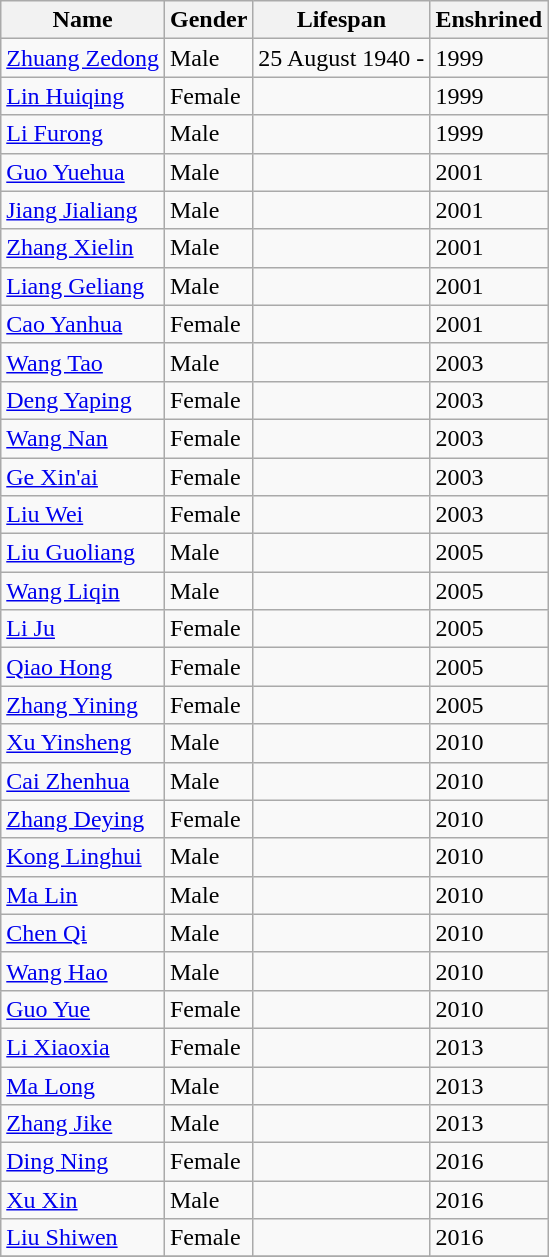<table class="wikitable" style="text-align: left">
<tr>
<th>Name</th>
<th>Gender</th>
<th>Lifespan</th>
<th>Enshrined</th>
</tr>
<tr>
<td><a href='#'>Zhuang Zedong</a></td>
<td>Male</td>
<td>25 August 1940 - </td>
<td>1999</td>
</tr>
<tr>
<td><a href='#'>Lin Huiqing</a></td>
<td>Female</td>
<td></td>
<td>1999</td>
</tr>
<tr>
<td><a href='#'>Li Furong</a></td>
<td>Male</td>
<td></td>
<td>1999</td>
</tr>
<tr>
<td><a href='#'>Guo Yuehua</a></td>
<td>Male</td>
<td></td>
<td>2001</td>
</tr>
<tr>
<td><a href='#'>Jiang Jialiang</a></td>
<td>Male</td>
<td></td>
<td>2001</td>
</tr>
<tr>
<td><a href='#'>Zhang Xielin</a></td>
<td>Male</td>
<td></td>
<td>2001</td>
</tr>
<tr>
<td><a href='#'>Liang Geliang</a></td>
<td>Male</td>
<td></td>
<td>2001</td>
</tr>
<tr>
<td><a href='#'>Cao Yanhua</a></td>
<td>Female</td>
<td></td>
<td>2001</td>
</tr>
<tr>
<td><a href='#'>Wang Tao</a></td>
<td>Male</td>
<td></td>
<td>2003</td>
</tr>
<tr>
<td><a href='#'>Deng Yaping</a></td>
<td>Female</td>
<td></td>
<td>2003</td>
</tr>
<tr>
<td><a href='#'>Wang Nan</a></td>
<td>Female</td>
<td></td>
<td>2003</td>
</tr>
<tr>
<td><a href='#'>Ge Xin'ai</a></td>
<td>Female</td>
<td></td>
<td>2003</td>
</tr>
<tr>
<td><a href='#'>Liu Wei</a></td>
<td>Female</td>
<td></td>
<td>2003</td>
</tr>
<tr>
<td><a href='#'>Liu Guoliang</a></td>
<td>Male</td>
<td></td>
<td>2005</td>
</tr>
<tr>
<td><a href='#'>Wang Liqin</a></td>
<td>Male</td>
<td></td>
<td>2005</td>
</tr>
<tr>
<td><a href='#'>Li Ju</a></td>
<td>Female</td>
<td></td>
<td>2005</td>
</tr>
<tr>
<td><a href='#'>Qiao Hong</a></td>
<td>Female</td>
<td></td>
<td>2005</td>
</tr>
<tr>
<td><a href='#'>Zhang Yining</a></td>
<td>Female</td>
<td></td>
<td>2005</td>
</tr>
<tr>
<td><a href='#'>Xu Yinsheng</a></td>
<td>Male</td>
<td></td>
<td>2010</td>
</tr>
<tr>
<td><a href='#'>Cai Zhenhua</a></td>
<td>Male</td>
<td></td>
<td>2010</td>
</tr>
<tr>
<td><a href='#'>Zhang Deying</a></td>
<td>Female</td>
<td></td>
<td>2010</td>
</tr>
<tr>
<td><a href='#'>Kong Linghui</a></td>
<td>Male</td>
<td></td>
<td>2010</td>
</tr>
<tr>
<td><a href='#'>Ma Lin</a></td>
<td>Male</td>
<td></td>
<td>2010</td>
</tr>
<tr>
<td><a href='#'>Chen Qi</a></td>
<td>Male</td>
<td></td>
<td>2010</td>
</tr>
<tr>
<td><a href='#'>Wang Hao</a></td>
<td>Male</td>
<td></td>
<td>2010</td>
</tr>
<tr>
<td><a href='#'>Guo Yue</a></td>
<td>Female</td>
<td></td>
<td>2010</td>
</tr>
<tr>
<td><a href='#'>Li Xiaoxia</a></td>
<td>Female</td>
<td></td>
<td>2013</td>
</tr>
<tr>
<td><a href='#'>Ma Long</a></td>
<td>Male</td>
<td></td>
<td>2013</td>
</tr>
<tr>
<td><a href='#'>Zhang Jike</a></td>
<td>Male</td>
<td></td>
<td>2013</td>
</tr>
<tr>
<td><a href='#'>Ding Ning</a></td>
<td>Female</td>
<td></td>
<td>2016</td>
</tr>
<tr>
<td><a href='#'>Xu Xin</a></td>
<td>Male</td>
<td></td>
<td>2016</td>
</tr>
<tr>
<td><a href='#'>Liu Shiwen</a></td>
<td>Female</td>
<td></td>
<td>2016</td>
</tr>
<tr>
</tr>
</table>
